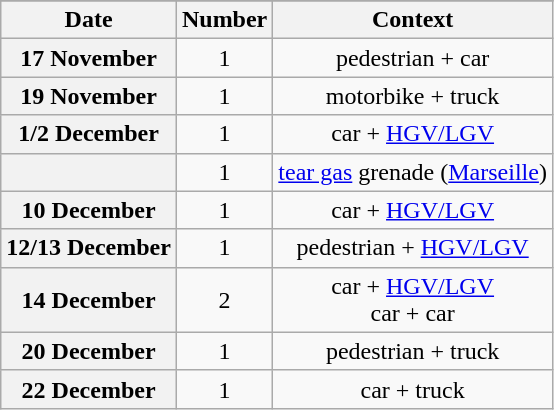<table class="wikitable plainrowheaders" style="text-align: center;">
<tr>
</tr>
<tr>
<th scope="col">Date</th>
<th scope="col">Number</th>
<th scope="col">Context</th>
</tr>
<tr>
<th scope="row">17 November</th>
<td>1</td>
<td>pedestrian + car</td>
</tr>
<tr>
<th scope="row">19 November</th>
<td>1</td>
<td>motorbike + truck</td>
</tr>
<tr>
<th scope="row">1/2 December</th>
<td>1</td>
<td>car + <a href='#'>HGV/LGV</a></td>
</tr>
<tr>
<th scope="row"></th>
<td>1</td>
<td><a href='#'>tear gas</a> grenade (<a href='#'>Marseille</a>)</td>
</tr>
<tr>
<th scope="row">10 December</th>
<td>1</td>
<td>car + <a href='#'>HGV/LGV</a></td>
</tr>
<tr>
<th scope="row">12/13 December</th>
<td>1</td>
<td>pedestrian + <a href='#'>HGV/LGV</a></td>
</tr>
<tr>
<th scope="row">14 December</th>
<td>2</td>
<td>car + <a href='#'>HGV/LGV</a><br>car + car</td>
</tr>
<tr>
<th scope="row">20 December</th>
<td>1</td>
<td>pedestrian + truck</td>
</tr>
<tr>
<th scope="row">22 December</th>
<td>1</td>
<td>car + truck</td>
</tr>
</table>
